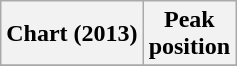<table class="wikitable sortable">
<tr>
<th>Chart (2013)</th>
<th>Peak<br>position</th>
</tr>
<tr>
</tr>
</table>
